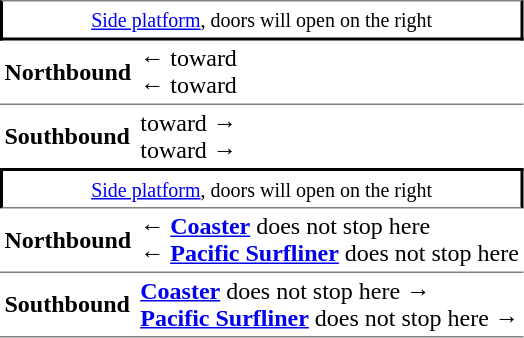<table table border=0 cellspacing=0 cellpadding=3>
<tr>
<td style="border-top:solid 1px gray;border-bottom:solid 1px gray;border-right:solid 2px black;border-left:solid 2px black;border-bottom:solid 2px black;text-align:center;" colspan=2><small><a href='#'>Side platform</a>, doors will open on the right</small></td>
</tr>
<tr>
<td style="border-bottom:solid 1px gray;"><strong>Northbound</strong></td>
<td style="border-bottom:solid 1px gray;">← <strong></strong> toward  <br>← <strong></strong> toward  </td>
</tr>
<tr>
<td style="border-bottom:solid 0px gray;"><strong>Southbound</strong></td>
<td style="border-bottom:solid 0px gray;"> <strong></strong> toward   →<br> <strong></strong> toward   →</td>
</tr>
<tr>
<td style="border-top:solid 2px black;border-right:solid 2px black;border-left:solid 2px black;border-bottom:solid 1px gray;text-align:center;" colspan=2><small><a href='#'>Side platform</a>, doors will open on the right</small></td>
</tr>
<tr>
<td style="border-bottom:solid 1px gray;"><strong>Northbound</strong></td>
<td style="border-bottom:solid 1px gray;">←  <strong><a href='#'>Coaster</a></strong> does not stop here<br>←  <strong><a href='#'>Pacific Surfliner</a></strong> does not stop here</td>
</tr>
<tr>
<td style="border-bottom:solid 1px gray;"><strong>Southbound</strong></td>
<td style="border-bottom:solid 1px gray;">  <strong><a href='#'>Coaster</a></strong> does not stop here →<br>  <strong><a href='#'>Pacific Surfliner</a></strong> does not stop here →</td>
</tr>
</table>
